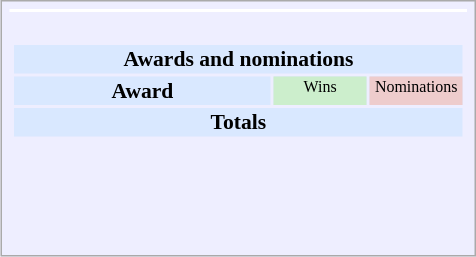<table class="infobox" style="width:22em; text-align:left; font-size:90%; vertical-align:middle; background:#eef;">
<tr style="background:white;">
<td colspan="2" style="text-align:center;"></td>
</tr>
<tr>
<td colspan="3"><br><table class="collapsible collapsed" style="width:100%;">
<tr>
<th colspan="3" style="background:#d9e8ff; text-align:center;">Awards and nominations</th>
</tr>
<tr style="background:#d9e8ff; text-align:center;">
<th style="vertical-align: middle;">Award</th>
<td style="background:#cec; font-size:8pt; width:60px;">Wins</td>
<td style="background:#ecc; font-size:8pt; width:60px;">Nominations</td>
</tr>
<tr style="background:#d9e8ff;">
<td colspan="3" style="text-align:center;"><strong>Totals</strong></td>
</tr>
<tr>
<td align=center><br></td>
<td></td>
<td></td>
</tr>
<tr>
<td align=center><br></td>
<td></td>
<td></td>
</tr>
<tr>
<td align=center><br></td>
<td></td>
<td></td>
</tr>
</table>
</td>
</tr>
<tr style="background-color#d9e8ff">
<td></td>
<td></td>
</tr>
<tr>
<td></td>
<td></td>
</tr>
</table>
